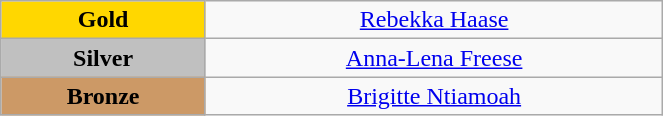<table class="wikitable" style="text-align:center; " width="35%">
<tr>
<td bgcolor="gold"><strong>Gold</strong></td>
<td><a href='#'>Rebekka Haase</a><br>  <small><em></em></small></td>
</tr>
<tr>
<td bgcolor="silver"><strong>Silver</strong></td>
<td><a href='#'>Anna-Lena Freese</a><br>  <small><em></em></small></td>
</tr>
<tr>
<td bgcolor="CC9966"><strong>Bronze</strong></td>
<td><a href='#'>Brigitte Ntiamoah</a><br>  <small><em></em></small></td>
</tr>
</table>
